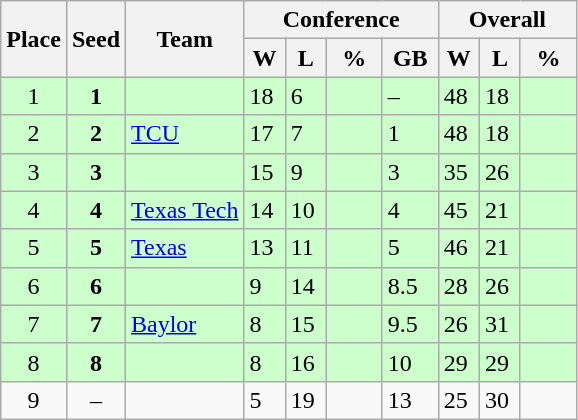<table class="wikitable">
<tr>
<th rowspan ="2">Place</th>
<th rowspan ="2">Seed</th>
<th rowspan ="2">Team</th>
<th colspan = "4">Conference</th>
<th colspan = "3">Overall</th>
</tr>
<tr>
<th scope="col" style="width: 20px;">W</th>
<th scope="col" style="width: 20px;">L</th>
<th scope="col" style="width: 30px;">%</th>
<th scope="col" style="width: 30px;">GB</th>
<th scope="col" style="width: 20px;">W</th>
<th scope="col" style="width: 20px;">L</th>
<th scope="col" style="width: 30px;">%</th>
</tr>
<tr bgcolor=#ccffcc>
<td style="text-align:center;">1</td>
<td style="text-align:center;"><strong>1</strong></td>
<td></td>
<td>18</td>
<td>6</td>
<td></td>
<td>–</td>
<td>48</td>
<td>18</td>
<td></td>
</tr>
<tr bgcolor=#ccffcc>
<td style="text-align:center;">2</td>
<td style="text-align:center;"><strong>2</strong></td>
<td><a href='#'>TCU</a></td>
<td>17</td>
<td>7</td>
<td></td>
<td>1</td>
<td>48</td>
<td>18</td>
<td></td>
</tr>
<tr bgcolor=#ccffcc>
<td style="text-align:center;">3</td>
<td style="text-align:center;"><strong>3</strong></td>
<td></td>
<td>15</td>
<td>9</td>
<td></td>
<td>3</td>
<td>35</td>
<td>26</td>
<td></td>
</tr>
<tr bgcolor=#ccffcc>
<td style="text-align:center;">4</td>
<td style="text-align:center;"><strong>4</strong></td>
<td><a href='#'>Texas Tech</a></td>
<td>14</td>
<td>10</td>
<td></td>
<td>4</td>
<td>45</td>
<td>21</td>
<td></td>
</tr>
<tr bgcolor=#ccffcc>
<td style="text-align:center;">5</td>
<td style="text-align:center;"><strong>5</strong></td>
<td><a href='#'>Texas</a></td>
<td>13</td>
<td>11</td>
<td></td>
<td>5</td>
<td>46</td>
<td>21</td>
<td></td>
</tr>
<tr bgcolor=#ccffcc>
<td style="text-align:center;">6</td>
<td style="text-align:center;"><strong>6</strong></td>
<td></td>
<td>9</td>
<td>14</td>
<td></td>
<td>8.5</td>
<td>28</td>
<td>26</td>
<td></td>
</tr>
<tr bgcolor=#ccffcc>
<td style="text-align:center;">7</td>
<td style="text-align:center;"><strong>7</strong></td>
<td><a href='#'>Baylor</a></td>
<td>8</td>
<td>15</td>
<td></td>
<td>9.5</td>
<td>26</td>
<td>31</td>
<td></td>
</tr>
<tr bgcolor=#ccffcc>
<td style="text-align:center;">8</td>
<td style="text-align:center;"><strong>8</strong></td>
<td></td>
<td>8</td>
<td>16</td>
<td></td>
<td>10</td>
<td>29</td>
<td>29</td>
<td></td>
</tr>
<tr>
<td style="text-align:center;">9</td>
<td style="text-align:center;">–</td>
<td></td>
<td>5</td>
<td>19</td>
<td></td>
<td>13</td>
<td>25</td>
<td>30</td>
<td></td>
</tr>
</table>
